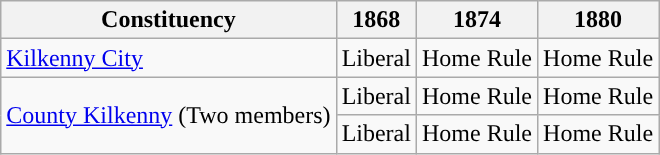<table class="wikitable">
<tr>
<th>Constituency</th>
<th>1868</th>
<th>1874</th>
<th>1880</th>
</tr>
<tr>
<td><a href='#'>Kilkenny City</a></td>
<td>Liberal</td>
<td>Home Rule</td>
<td>Home Rule</td>
</tr>
<tr>
<td rowspan="2"><a href='#'>County Kilkenny</a> (Two members)</td>
<td>Liberal</td>
<td>Home Rule</td>
<td>Home Rule</td>
</tr>
<tr>
<td>Liberal</td>
<td>Home Rule</td>
<td>Home Rule</td>
</tr>
</table>
